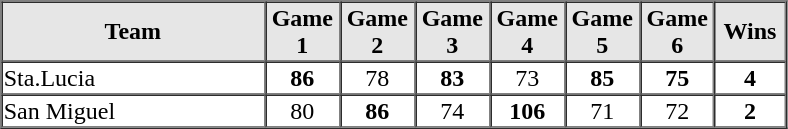<table border=1 cellspacing=0 width=525 align=center>
<tr style="text-align:center; background-color:#e6e6e6;">
<th align=center width=30%>Team</th>
<th width=8%>Game 1</th>
<th width=8%>Game 2</th>
<th width=8%>Game 3</th>
<th width=8%>Game 4</th>
<th width=8%>Game 5</th>
<th width=8%>Game 6</th>
<th width=8%>Wins</th>
</tr>
<tr style="text-align:center;">
<td align=left>Sta.Lucia</td>
<td><strong>86</strong></td>
<td>78</td>
<td><strong>83</strong></td>
<td>73</td>
<td><strong>85</strong></td>
<td><strong>75</strong></td>
<td><strong>4</strong></td>
</tr>
<tr style="text-align:center;">
<td align=left>San Miguel</td>
<td>80</td>
<td><strong>86</strong></td>
<td>74</td>
<td><strong>106</strong></td>
<td>71</td>
<td>72</td>
<td><strong>2</strong></td>
</tr>
<tr style="text-align:center; font-size: 85%; background-color:#e6e6e6;">
</tr>
</table>
